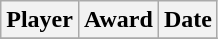<table class="wikitable sortable" style="text-align:center;">
<tr>
<th>Player</th>
<th>Award</th>
<th>Date</th>
</tr>
<tr>
</tr>
</table>
